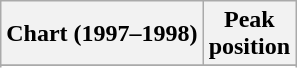<table class="wikitable sortable">
<tr>
<th align="left">Chart (1997–1998)</th>
<th align="center">Peak<br>position</th>
</tr>
<tr>
</tr>
<tr>
</tr>
</table>
